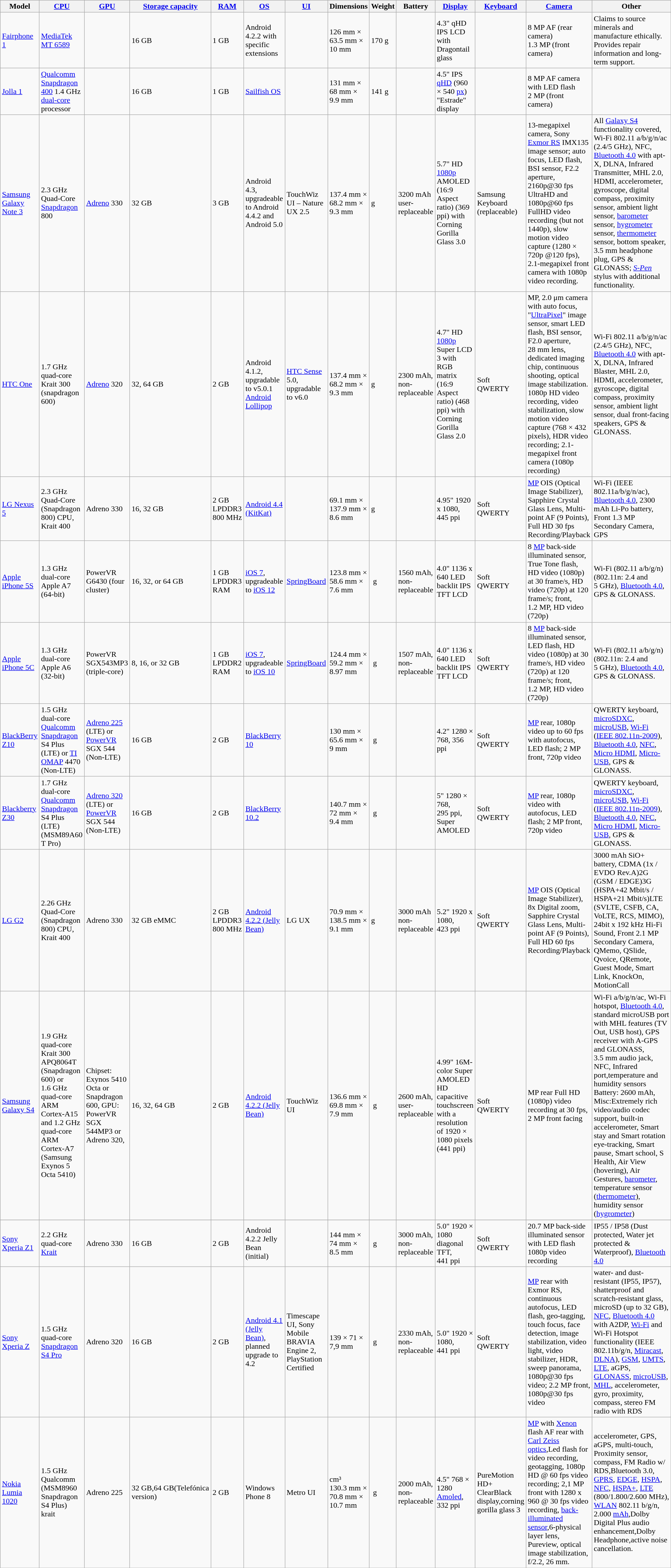<table class="wikitable sortable collapsible">
<tr>
<th>Model</th>
<th><a href='#'>CPU</a></th>
<th><a href='#'>GPU</a></th>
<th><a href='#'>Storage capacity</a></th>
<th><a href='#'>RAM</a></th>
<th><a href='#'>OS</a></th>
<th><a href='#'>UI</a></th>
<th>Dimensions</th>
<th>Weight</th>
<th>Battery</th>
<th><a href='#'>Display</a></th>
<th><a href='#'>Keyboard</a></th>
<th><a href='#'>Camera</a></th>
<th>Other</th>
</tr>
<tr>
<td><a href='#'>Fairphone 1</a></td>
<td><a href='#'>MediaTek</a> <a href='#'>MT 6589</a></td>
<td></td>
<td>16 GB</td>
<td>1 GB</td>
<td>Android 4.2.2 with specific extensions</td>
<td></td>
<td>126 mm × 63.5 mm × 10 mm</td>
<td>170 g</td>
<td></td>
<td>4.3" qHD IPS LCD with Dragontail glass</td>
<td></td>
<td>8 MP AF (rear camera)<br>1.3 MP (front camera)</td>
<td>Claims to source minerals and manufacture ethically. Provides repair information and long-term support.</td>
</tr>
<tr>
<td><a href='#'>Jolla 1</a></td>
<td><a href='#'>Qualcomm</a> <a href='#'>Snapdragon 400</a> 1.4 GHz <a href='#'>dual-core</a> processor</td>
<td></td>
<td>16 GB</td>
<td>1 GB</td>
<td><a href='#'>Sailfish OS</a></td>
<td></td>
<td>131 mm × 68 mm × 9.9 mm</td>
<td>141 g</td>
<td></td>
<td>4.5" IPS <a href='#'>qHD</a> (960 × 540 <a href='#'>px</a>) "Estrade" display</td>
<td></td>
<td>8 MP AF camera with LED flash<br>2 MP (front camera)</td>
<td></td>
</tr>
<tr>
<td><a href='#'>Samsung Galaxy Note 3</a></td>
<td>2.3 GHz Quad-Core <a href='#'>Snapdragon</a> 800</td>
<td><a href='#'>Adreno</a> 330</td>
<td>32 GB</td>
<td>3 GB</td>
<td>Android 4.3, upgradeable to Android 4.4.2 and Android 5.0</td>
<td>TouchWiz UI – Nature UX 2.5</td>
<td>137.4 mm × 68.2 mm × 9.3 mm</td>
<td> g</td>
<td>3200 mAh user-replaceable</td>
<td>5.7" HD <a href='#'>1080p</a> AMOLED (16:9 Aspect ratio) (369 ppi) with Corning Gorilla Glass 3.0</td>
<td>Samsung Keyboard (replaceable)</td>
<td>13-megapixel camera, Sony <a href='#'>Exmor RS</a> IMX135 image sensor; auto focus, LED flash, BSI sensor, F2.2 aperture, 2160p@30 fps UltraHD and 1080p@60 fps FullHD video recording (but not 1440p), slow motion video capture (1280 × 720p @120 fps), 2.1-megapixel front camera with 1080p video recording.</td>
<td>All <a href='#'>Galaxy S4</a> functionality covered, Wi-Fi 802.11 a/b/g/n/ac (2.4/5 GHz), NFC, <a href='#'>Bluetooth 4.0</a> with apt-X, DLNA, Infrared Transmitter, MHL 2.0, HDMI, accelerometer, gyroscope, digital compass, proximity sensor, ambient light sensor, <a href='#'>barometer</a> sensor, <a href='#'>hygrometer</a> sensor, <a href='#'>thermometer</a> sensor, bottom speaker, 3.5 mm headphone plug, GPS & GLONASS; <em><a href='#'>S-Pen</a></em> stylus with additional functionality.</td>
</tr>
<tr>
<td><a href='#'>HTC One</a></td>
<td>1.7 GHz quad-core Krait 300 (snapdragon 600)</td>
<td><a href='#'>Adreno</a> 320</td>
<td>32, 64 GB</td>
<td>2 GB</td>
<td>Android 4.1.2, upgradable to v5.0.1 <a href='#'>Android Lollipop</a></td>
<td><a href='#'>HTC Sense</a> 5.0, upgradable to v6.0</td>
<td>137.4 mm × 68.2 mm × 9.3 mm</td>
<td> g</td>
<td>2300 mAh, non-replaceable</td>
<td>4.7" HD <a href='#'>1080p</a> Super LCD 3 with RGB matrix (16:9 Aspect ratio) (468 ppi) with Corning Gorilla Glass 2.0</td>
<td>Soft QWERTY</td>
<td> MP, 2.0 μm camera with auto focus, "<a href='#'>UltraPixel</a>" image sensor, smart LED flash, BSI sensor, F2.0 aperture, 28 mm lens, dedicated imaging chip, continuous shooting, optical image stabilization. 1080p HD video recording, video stabilization, slow motion video capture (768 × 432 pixels), HDR video recording; 2.1-megapixel front camera (1080p recording)</td>
<td>Wi-Fi 802.11 a/b/g/n/ac (2.4/5 GHz), NFC, <a href='#'>Bluetooth 4.0</a> with apt-X, DLNA, Infrared Blaster, MHL 2.0, HDMI, accelerometer, gyroscope, digital compass, proximity sensor, ambient light sensor, dual front-facing speakers, GPS & GLONASS.</td>
</tr>
<tr>
<td><a href='#'>LG Nexus 5</a></td>
<td>2.3 GHz Quad-Core (Snapdragon 800) CPU, Krait 400</td>
<td>Adreno 330</td>
<td>16, 32 GB</td>
<td>2 GB LPDDR3 800 MHz</td>
<td><a href='#'>Android 4.4 (KitKat)</a></td>
<td></td>
<td>69.1 mm × 137.9 mm × 8.6 mm</td>
<td>g</td>
<td></td>
<td>4.95" 1920 x 1080, 445 ppi</td>
<td>Soft QWERTY</td>
<td> <a href='#'>MP</a> OIS (Optical Image Stabilizer), Sapphire Crystal Glass Lens, Multi-point AF (9 Points), Full HD 30 fps Recording/Playback</td>
<td>Wi-Fi (IEEE 802.11a/b/g/n/ac), <a href='#'>Bluetooth 4.0</a>, 2300 mAh Li-Po battery, Front 1.3 MP Secondary Camera, GPS</td>
</tr>
<tr>
<td><a href='#'>Apple iPhone 5S</a></td>
<td>1.3 GHz dual-core Apple A7 (64-bit)</td>
<td>PowerVR G6430 (four cluster)</td>
<td>16, 32, or 64 GB</td>
<td>1 GB LPDDR3 RAM</td>
<td><a href='#'>iOS 7</a>, upgradeable to <a href='#'>iOS 12</a></td>
<td><a href='#'>SpringBoard</a></td>
<td>123.8 mm × 58.6 mm × 7.6 mm</td>
<td> g</td>
<td>1560 mAh, non-replaceable</td>
<td>4.0" 1136 x 640 LED backlit IPS TFT LCD</td>
<td>Soft QWERTY</td>
<td>8 <a href='#'>MP</a> back-side illuminated sensor, True Tone flash, HD video (1080p) at 30 frame/s, HD video (720p) at 120 frame/s; front, 1.2 MP, HD video (720p)</td>
<td>Wi-Fi (802.11 a/b/g/n) (802.11n: 2.4 and 5 GHz), <a href='#'>Bluetooth 4.0</a>, GPS & GLONASS.</td>
</tr>
<tr>
<td><a href='#'>Apple iPhone 5C</a></td>
<td>1.3 GHz dual-core Apple A6 (32-bit)</td>
<td>PowerVR SGX543MP3 (triple-core)</td>
<td>8, 16, or 32 GB</td>
<td>1 GB LPDDR2 RAM</td>
<td><a href='#'>iOS 7</a>, upgradeable to <a href='#'>iOS 10</a></td>
<td><a href='#'>SpringBoard</a></td>
<td>124.4 mm × 59.2 mm × 8.97 mm</td>
<td> g</td>
<td>1507 mAh, non-replaceable</td>
<td>4.0" 1136 x 640 LED backlit IPS TFT LCD</td>
<td>Soft QWERTY</td>
<td>8 <a href='#'>MP</a> back-side illuminated sensor, LED flash, HD video (1080p) at 30 frame/s, HD video (720p) at 120 frame/s; front, 1.2 MP, HD video (720p)</td>
<td>Wi-Fi (802.11 a/b/g/n) (802.11n: 2.4 and 5 GHz), <a href='#'>Bluetooth 4.0</a>, GPS & GLONASS.</td>
</tr>
<tr>
<td><a href='#'>BlackBerry Z10</a></td>
<td>1.5 GHz dual-core <a href='#'>Qualcomm Snapdragon</a> S4 Plus (LTE) or <a href='#'>TI OMAP</a> 4470 (Non-LTE)</td>
<td><a href='#'>Adreno 225</a> (LTE) or <a href='#'>PowerVR</a> SGX 544 (Non-LTE)</td>
<td>16 GB</td>
<td>2 GB</td>
<td><a href='#'>BlackBerry 10</a></td>
<td></td>
<td>130 mm × 65.6 mm × 9 mm</td>
<td> g</td>
<td></td>
<td>4.2" 1280 × 768, 356 ppi</td>
<td>Soft QWERTY</td>
<td> <a href='#'>MP</a> rear, 1080p video up to 60 fps with autofocus, LED flash; 2 MP front, 720p video</td>
<td>QWERTY keyboard, <a href='#'>microSDXC</a>, <a href='#'>microUSB</a>, <a href='#'>Wi-Fi</a> (<a href='#'>IEEE 802.11n-2009</a>), <a href='#'>Bluetooth 4.0</a>, <a href='#'>NFC</a>, <a href='#'>Micro HDMI</a>, <a href='#'>Micro-USB</a>, GPS & GLONASS.</td>
</tr>
<tr>
<td><a href='#'>Blackberry Z30</a></td>
<td>1.7 GHz dual-core <a href='#'>Qualcomm Snapdragon</a> S4 Plus (LTE) (MSM89A60 T Pro)</td>
<td><a href='#'>Adreno 320</a> (LTE) or <a href='#'>PowerVR</a> SGX 544 (Non-LTE)</td>
<td>16 GB</td>
<td>2 GB</td>
<td><a href='#'>BlackBerry 10.2</a></td>
<td></td>
<td>140.7 mm × 72 mm × 9.4 mm</td>
<td> g</td>
<td></td>
<td>5" 1280 × 768, 295 ppi, Super AMOLED</td>
<td>Soft QWERTY</td>
<td> <a href='#'>MP</a> rear, 1080p video with autofocus, LED flash; 2 MP front, 720p video</td>
<td>QWERTY keyboard, <a href='#'>microSDXC</a>, <a href='#'>microUSB</a>, <a href='#'>Wi-Fi</a> (<a href='#'>IEEE 802.11n-2009</a>), <a href='#'>Bluetooth 4.0</a>, <a href='#'>NFC</a>, <a href='#'>Micro HDMI</a>, <a href='#'>Micro-USB</a>, GPS & GLONASS.</td>
</tr>
<tr>
<td><a href='#'>LG G2</a></td>
<td>2.26 GHz Quad-Core (Snapdragon 800) CPU, Krait 400</td>
<td>Adreno 330</td>
<td>32 GB eMMC</td>
<td>2 GB LPDDR3 800 MHz</td>
<td><a href='#'>Android 4.2.2 (Jelly Bean)</a></td>
<td>LG UX</td>
<td>70.9 mm × 138.5 mm × 9.1 mm</td>
<td>g</td>
<td>3000 mAh non-replaceable</td>
<td>5.2" 1920 x 1080, 423 ppi</td>
<td>Soft QWERTY</td>
<td> <a href='#'>MP</a> OIS (Optical Image Stabilizer), 8x Digital zoom, Sapphire Crystal Glass Lens, Multi-point AF (9 Points), Full HD 60 fps Recording/Playback</td>
<td>3000 mAh SiO+ battery, CDMA (1x / EVDO Rev.A)2G (GSM / EDGE)3G (HSPA+42 Mbit/s / HSPA+21 Mbit/s)LTE (SVLTE, CSFB, CA, VoLTE, RCS, MIMO), 24bit x 192 kHz Hi-Fi Sound, Front 2.1 MP Secondary Camera, QMemo, QSlide, Qvoice, QRemote, Guest Mode, Smart Link, KnockOn, MotionCall</td>
</tr>
<tr>
<td><a href='#'>Samsung Galaxy S4</a></td>
<td>1.9 GHz quad-core Krait 300 APQ8064T (Snapdragon 600) or 1.6 GHz quad-core ARM Cortex-A15 and 1.2 GHz quad-core ARM Cortex-A7 (Samsung Exynos 5 Octa 5410)</td>
<td>Chipset: Exynos 5410 Octa or Snapdragon 600, GPU: PowerVR SGX 544MP3 or Adreno 320,</td>
<td>16, 32, 64 GB</td>
<td>2 GB</td>
<td><a href='#'>Android 4.2.2 (Jelly Bean)</a></td>
<td>TouchWiz UI</td>
<td>136.6 mm × 69.8 mm × 7.9 mm</td>
<td> g</td>
<td>2600 mAh, user-replaceable</td>
<td>4.99" 16M-color Super AMOLED HD capacitive touchscreen with a resolution of 1920 × 1080 pixels (441 ppi)</td>
<td>Soft QWERTY</td>
<td> MP rear Full HD (1080p) video recording at 30 fps, 2 MP front facing</td>
<td>Wi-Fi a/b/g/n/ac, Wi-Fi hotspot, <a href='#'>Bluetooth 4.0</a>, standard microUSB port with MHL features (TV Out, USB host), GPS receiver with A-GPS and GLONASS, 3.5 mm audio jack, NFC, Infrared port,temperature and humidity sensors<br>Battery: 2600 mAh, Misc:Extremely rich video/audio codec support, built-in accelerometer, Smart stay and Smart rotation eye-tracking, Smart pause, Smart school, S Health, Air View (hovering), Air Gestures, <a href='#'>barometer</a>, temperature sensor (<a href='#'>thermometer</a>), humidity sensor (<a href='#'>hygrometer</a>)</td>
</tr>
<tr>
</tr>
<tr>
<td><a href='#'>Sony Xperia Z1</a></td>
<td>2.2 GHz quad-core <a href='#'>Krait</a></td>
<td>Adreno 330</td>
<td>16 GB</td>
<td>2 GB</td>
<td>Android 4.2.2 Jelly Bean (initial)</td>
<td></td>
<td>144 mm × 74 mm × 8.5 mm</td>
<td> g</td>
<td>3000 mAh, non-replaceable</td>
<td>5.0" 1920 × 1080 diagonal TFT, 441 ppi</td>
<td>Soft QWERTY</td>
<td>20.7 MP back-side illuminated sensor with LED flash 1080p video recording</td>
<td>IP55 / IP58 (Dust protected, Water jet protected & Waterproof), <a href='#'>Bluetooth 4.0</a></td>
</tr>
<tr>
<td><a href='#'>Sony Xperia Z</a></td>
<td>1.5 GHz quad-core <a href='#'>Snapdragon S4 Pro</a></td>
<td>Adreno 320</td>
<td>16 GB</td>
<td>2 GB</td>
<td><a href='#'>Android 4.1 (Jelly Bean)</a>, planned upgrade to 4.2</td>
<td>Timescape UI, Sony Mobile BRAVIA Engine 2, PlayStation Certified</td>
<td>139 × 71 × 7,9 mm</td>
<td> g</td>
<td>2330 mAh, non-replaceable</td>
<td>5.0" 1920 × 1080, 441 ppi</td>
<td>Soft QWERTY</td>
<td> <a href='#'>MP</a> rear with Exmor RS, continuous autofocus, LED flash, geo-tagging, touch focus, face detection, image stabilization, video light, video stabilizer, HDR, sweep panorama, 1080p@30 fps video; 2.2 MP front, 1080p@30 fps video</td>
<td>water- and dust-resistant (IP55, IP57), shatterproof and scratch-resistant glass, microSD (up to 32 GB), <a href='#'>NFC</a>, <a href='#'>Bluetooth 4.0</a> with A2DP, <a href='#'>Wi-Fi</a> and Wi-Fi Hotspot functionality (IEEE 802.11b/g/n, <a href='#'>Miracast</a>, <a href='#'>DLNA</a>), <a href='#'>GSM</a>, <a href='#'>UMTS</a>, <a href='#'>LTE</a>, aGPS, <a href='#'>GLONASS</a>, <a href='#'>microUSB</a>, <a href='#'>MHL</a>, accelerometer, gyro, proximity, compass, stereo FM radio with RDS</td>
</tr>
<tr>
<td><a href='#'>Nokia Lumia 1020</a></td>
<td> 1.5 GHz Qualcomm (MSM8960 Snapdragon S4 Plus) krait</td>
<td>Adreno 225</td>
<td>32 GB,64 GB(Telefónica version)</td>
<td>2 GB</td>
<td>Windows Phone 8</td>
<td>Metro UI</td>
<td> cm³ <br> 130.3 mm × 70.8 mm × 10.7 mm</td>
<td> g</td>
<td>2000 mAh, non-replaceable</td>
<td>4.5" 768 × 1280 <a href='#'>Amoled</a>, 332 ppi</td>
<td>PureMotion HD+ ClearBlack display,corning gorilla glass 3</td>
<td> <a href='#'>MP</a> with <a href='#'>Xenon</a> flash AF rear with <a href='#'>Carl Zeiss optics</a>,Led flash for video recording, geotagging, 1080p HD @ 60 fps video recording; 2,1 MP front with 1280 x 960 @ 30 fps video recording, <a href='#'>back-illuminated sensor</a>,6-physical layer lens, Pureview, optical image stabilization, f/2.2, 26 mm.</td>
<td>accelerometer, GPS, aGPS, multi-touch, Proximity sensor, compass, FM Radio w/ RDS,Bluetooth 3.0, <a href='#'>GPRS</a>, <a href='#'>EDGE</a>, <a href='#'>HSPA</a>, <a href='#'>NFC</a>, <a href='#'>HSPA+</a>, <a href='#'>LTE</a> (800/1.800/2.600 MHz), <a href='#'>WLAN</a> 802.11 b/g/n, 2.000 <a href='#'>mAh</a>,Dolby Digital Plus audio enhancement,Dolby Headphone,active noise cancellation.</td>
</tr>
<tr>
</tr>
</table>
